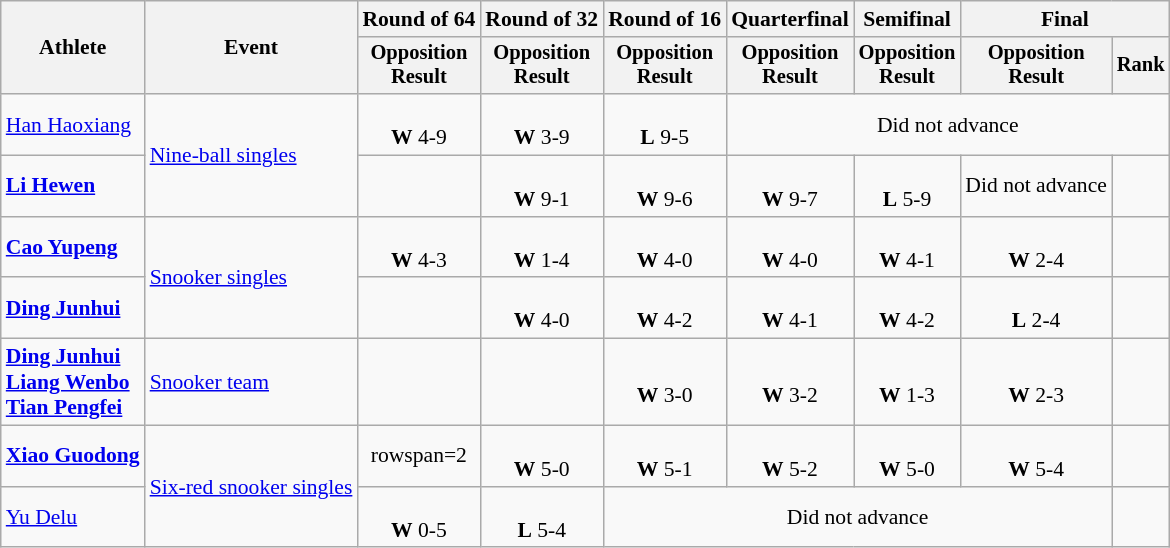<table class=wikitable style=font-size:90%;text-align:center>
<tr>
<th rowspan=2>Athlete</th>
<th rowspan=2>Event</th>
<th>Round of 64</th>
<th>Round of 32</th>
<th>Round of 16</th>
<th>Quarterfinal</th>
<th>Semifinal</th>
<th colspan=2>Final</th>
</tr>
<tr style=font-size:95%>
<th>Opposition<br>Result</th>
<th>Opposition<br>Result</th>
<th>Opposition<br>Result</th>
<th>Opposition<br>Result</th>
<th>Opposition<br>Result</th>
<th>Opposition<br>Result</th>
<th>Rank</th>
</tr>
<tr>
<td align=left><a href='#'>Han Haoxiang</a></td>
<td align=left rowspan=2><a href='#'>Nine-ball singles</a></td>
<td><br><strong>W</strong> 4-9</td>
<td><br><strong>W</strong> 3-9</td>
<td><br><strong>L</strong> 9-5</td>
<td colspan=4>Did not advance</td>
</tr>
<tr>
<td align=left><strong><a href='#'>Li Hewen</a></strong></td>
<td></td>
<td><br><strong>W</strong> 9-1</td>
<td><br><strong>W</strong> 9-6</td>
<td><br><strong>W</strong> 9-7</td>
<td><br><strong>L</strong> 5-9</td>
<td>Did not advance</td>
<td></td>
</tr>
<tr>
<td align=left><strong><a href='#'>Cao Yupeng</a></strong></td>
<td align=left rowspan=2><a href='#'>Snooker singles</a></td>
<td><br><strong>W</strong> 4-3</td>
<td><br><strong>W</strong> 1-4</td>
<td><br><strong>W</strong> 4-0</td>
<td><br><strong>W</strong> 4-0</td>
<td><br><strong>W</strong> 4-1</td>
<td><br><strong>W</strong> 2-4</td>
<td></td>
</tr>
<tr>
<td align=left><strong><a href='#'>Ding Junhui</a></strong></td>
<td></td>
<td><br><strong>W</strong> 4-0</td>
<td><br><strong>W</strong> 4-2</td>
<td><br><strong>W</strong> 4-1</td>
<td><br><strong>W</strong> 4-2</td>
<td><br><strong>L</strong> 2-4</td>
<td></td>
</tr>
<tr>
<td align=left><strong><a href='#'>Ding Junhui</a><br><a href='#'>Liang Wenbo</a><br><a href='#'>Tian Pengfei</a></strong></td>
<td align=left><a href='#'>Snooker team</a></td>
<td></td>
<td></td>
<td><br><strong>W</strong> 3-0</td>
<td><br><strong>W</strong> 3-2</td>
<td><br><strong>W</strong> 1-3</td>
<td><br><strong>W</strong> 2-3</td>
<td></td>
</tr>
<tr>
<td align=left><strong><a href='#'>Xiao Guodong</a></strong></td>
<td align=left rowspan=2><a href='#'>Six-red snooker singles</a></td>
<td>rowspan=2 </td>
<td><br><strong>W</strong> 5-0</td>
<td><br><strong>W</strong> 5-1</td>
<td><br><strong>W</strong> 5-2</td>
<td><br><strong>W</strong> 5-0</td>
<td><br><strong>W</strong> 5-4</td>
<td></td>
</tr>
<tr>
<td align=left><a href='#'>Yu Delu</a></td>
<td><br><strong>W</strong> 0-5</td>
<td><br><strong>L</strong> 5-4</td>
<td colspan=4>Did not advance</td>
</tr>
</table>
